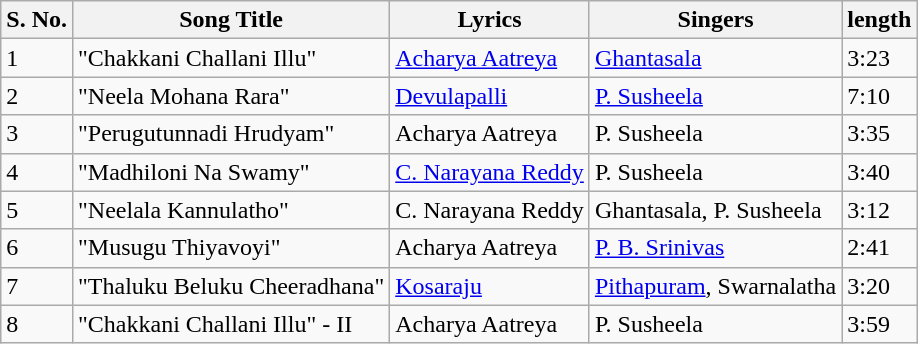<table class="wikitable">
<tr>
<th>S. No.</th>
<th>Song Title</th>
<th>Lyrics</th>
<th>Singers</th>
<th>length</th>
</tr>
<tr>
<td>1</td>
<td>"Chakkani Challani Illu"</td>
<td><a href='#'>Acharya Aatreya</a></td>
<td><a href='#'>Ghantasala</a></td>
<td>3:23</td>
</tr>
<tr>
<td>2</td>
<td>"Neela Mohana Rara"</td>
<td><a href='#'>Devulapalli</a></td>
<td><a href='#'>P. Susheela</a></td>
<td>7:10</td>
</tr>
<tr>
<td>3</td>
<td>"Perugutunnadi Hrudyam"</td>
<td>Acharya Aatreya</td>
<td>P. Susheela</td>
<td>3:35</td>
</tr>
<tr>
<td>4</td>
<td>"Madhiloni Na Swamy"</td>
<td><a href='#'>C. Narayana Reddy</a></td>
<td>P. Susheela</td>
<td>3:40</td>
</tr>
<tr>
<td>5</td>
<td>"Neelala Kannulatho"</td>
<td>C. Narayana Reddy</td>
<td>Ghantasala, P. Susheela</td>
<td>3:12</td>
</tr>
<tr>
<td>6</td>
<td>"Musugu Thiyavoyi"</td>
<td>Acharya Aatreya</td>
<td><a href='#'>P. B. Srinivas</a></td>
<td>2:41</td>
</tr>
<tr>
<td>7</td>
<td>"Thaluku Beluku Cheeradhana"</td>
<td><a href='#'>Kosaraju</a></td>
<td><a href='#'>Pithapuram</a>, Swarnalatha</td>
<td>3:20</td>
</tr>
<tr>
<td>8</td>
<td>"Chakkani Challani Illu" - II</td>
<td>Acharya Aatreya</td>
<td>P. Susheela</td>
<td>3:59</td>
</tr>
</table>
